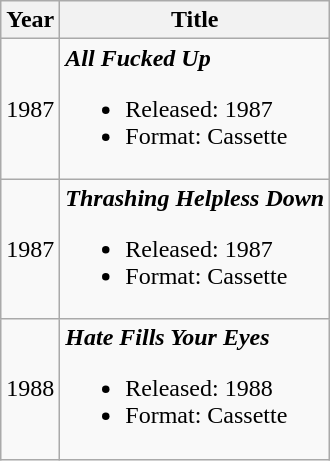<table class="wikitable">
<tr>
<th>Year</th>
<th>Title</th>
</tr>
<tr>
<td>1987</td>
<td><strong><em>All Fucked Up</em></strong><br><ul><li>Released: 1987</li><li>Format: Cassette</li></ul></td>
</tr>
<tr>
<td>1987</td>
<td><strong><em>Thrashing Helpless Down</em></strong><br><ul><li>Released: 1987</li><li>Format: Cassette</li></ul></td>
</tr>
<tr>
<td>1988</td>
<td><strong><em>Hate Fills Your Eyes</em></strong><br><ul><li>Released: 1988</li><li>Format: Cassette</li></ul></td>
</tr>
</table>
